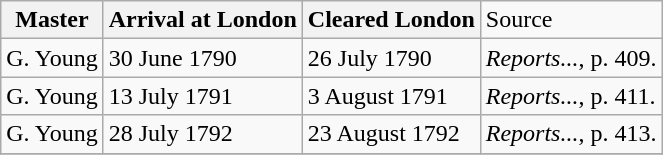<table class="sortable wikitable">
<tr>
<th>Master</th>
<th>Arrival at London</th>
<th>Cleared London</th>
<td>Source</td>
</tr>
<tr>
<td>G. Young</td>
<td>30 June 1790</td>
<td>26 July 1790</td>
<td><em>Reports...</em>, p. 409.</td>
</tr>
<tr>
<td>G. Young</td>
<td>13 July 1791</td>
<td>3 August 1791</td>
<td><em>Reports...</em>, p. 411.</td>
</tr>
<tr>
<td>G. Young</td>
<td>28 July 1792</td>
<td>23 August 1792</td>
<td><em>Reports...</em>, p. 413.</td>
</tr>
<tr>
</tr>
</table>
